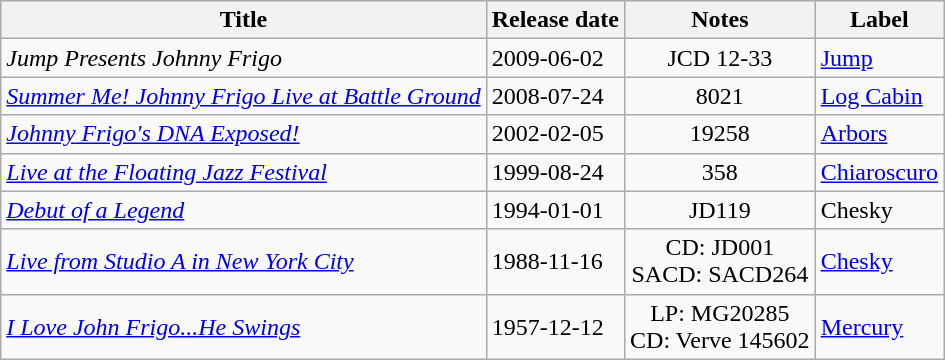<table class="wikitable sortable">
<tr>
<th>Title</th>
<th>Release date</th>
<th>Notes</th>
<th>Label</th>
</tr>
<tr>
<td><em>Jump Presents Johnny Frigo</em></td>
<td>2009-06-02</td>
<td style="text-align:center;">JCD 12-33</td>
<td><a href='#'>Jump</a></td>
</tr>
<tr>
<td><em><a href='#'>Summer Me! Johnny Frigo Live at Battle Ground</a></em></td>
<td>2008-07-24</td>
<td style="text-align:center;">8021</td>
<td><a href='#'>Log Cabin</a></td>
</tr>
<tr>
<td><em><a href='#'>Johnny Frigo's DNA Exposed!</a></em></td>
<td>2002-02-05</td>
<td style="text-align:center;">19258</td>
<td><a href='#'>Arbors</a></td>
</tr>
<tr>
<td><em><a href='#'>Live at the Floating Jazz Festival</a></em></td>
<td>1999-08-24</td>
<td style="text-align:center;">358</td>
<td><a href='#'>Chiaroscuro</a></td>
</tr>
<tr>
<td><em><a href='#'>Debut of a Legend</a></em></td>
<td>1994-01-01</td>
<td style="text-align:center;">JD119</td>
<td>Chesky</td>
</tr>
<tr>
<td><em><a href='#'>Live from Studio A in New York City</a></em></td>
<td>1988-11-16</td>
<td style="text-align:center;">CD: JD001<br>SACD: SACD264</td>
<td><a href='#'>Chesky</a></td>
</tr>
<tr>
<td><em><a href='#'>I Love John Frigo...He Swings</a></em></td>
<td>1957-12-12</td>
<td style="text-align:center;">LP: MG20285<br>CD: Verve 145602</td>
<td><a href='#'>Mercury</a></td>
</tr>
</table>
